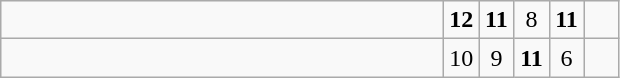<table class="wikitable">
<tr>
<td style="width:18em"><strong> </strong></td>
<td align=center style="width:1em"><strong>12</strong></td>
<td align=center style="width:1em"><strong>11</strong></td>
<td align=center style="width:1em">8</td>
<td align=center style="width:1em"><strong>11</strong></td>
<td align=center style="width:1em"></td>
</tr>
<tr>
<td style="width:18em"></td>
<td align=center style="width:1em">10</td>
<td align=center style="width:1em">9</td>
<td align=center style="width:1em"><strong>11</strong></td>
<td align=center style="width:1em">6</td>
<td align=center style="width:1em"></td>
</tr>
</table>
